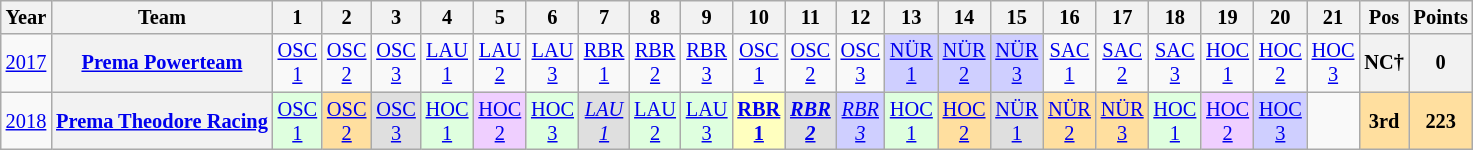<table class="wikitable" style="text-align:center; font-size:85%">
<tr>
<th>Year</th>
<th>Team</th>
<th>1</th>
<th>2</th>
<th>3</th>
<th>4</th>
<th>5</th>
<th>6</th>
<th>7</th>
<th>8</th>
<th>9</th>
<th>10</th>
<th>11</th>
<th>12</th>
<th>13</th>
<th>14</th>
<th>15</th>
<th>16</th>
<th>17</th>
<th>18</th>
<th>19</th>
<th>20</th>
<th>21</th>
<th>Pos</th>
<th>Points</th>
</tr>
<tr>
<td><a href='#'>2017</a></td>
<th nowrap><a href='#'>Prema Powerteam</a></th>
<td><a href='#'>OSC<br>1</a></td>
<td><a href='#'>OSC<br>2</a></td>
<td><a href='#'>OSC<br>3</a></td>
<td><a href='#'>LAU<br>1</a></td>
<td><a href='#'>LAU<br>2</a></td>
<td><a href='#'>LAU<br>3</a></td>
<td><a href='#'>RBR<br>1</a></td>
<td><a href='#'>RBR<br>2</a></td>
<td><a href='#'>RBR<br>3</a></td>
<td><a href='#'>OSC<br>1</a></td>
<td><a href='#'>OSC<br>2</a></td>
<td><a href='#'>OSC<br>3</a></td>
<td style="background:#CFCFFF;"><a href='#'>NÜR<br>1</a><br></td>
<td style="background:#CFCFFF;"><a href='#'>NÜR<br>2</a><br></td>
<td style="background:#CFCFFF;"><a href='#'>NÜR<br>3</a><br></td>
<td><a href='#'>SAC<br>1</a></td>
<td><a href='#'>SAC<br>2</a></td>
<td><a href='#'>SAC<br>3</a></td>
<td><a href='#'>HOC<br>1</a></td>
<td><a href='#'>HOC<br>2</a></td>
<td><a href='#'>HOC<br>3</a></td>
<th>NC†</th>
<th>0</th>
</tr>
<tr>
<td><a href='#'>2018</a></td>
<th nowrap><a href='#'>Prema Theodore Racing</a></th>
<td style="background:#DFFFDF;"><a href='#'>OSC<br>1</a><br></td>
<td style="background:#FFDF9F;"><a href='#'>OSC<br>2</a><br></td>
<td style="background:#DFDFDF;"><a href='#'>OSC<br>3</a><br></td>
<td style="background:#DFFFDF;"><a href='#'>HOC<br>1</a><br></td>
<td style="background:#EFCFFF;"><a href='#'>HOC<br>2</a><br></td>
<td style="background:#DFFFDF;"><a href='#'>HOC<br>3</a><br></td>
<td style="background:#DFDFDF;"><em><a href='#'>LAU<br>1</a></em><br></td>
<td style="background:#DFFFDF;"><a href='#'>LAU<br>2</a><br></td>
<td style="background:#DFFFDF;"><a href='#'>LAU<br>3</a><br></td>
<td style="background:#FFFFBF;"><strong><a href='#'>RBR<br>1</a></strong><br></td>
<td style="background:#DFDFDF;"><strong><em><a href='#'>RBR<br>2</a></em></strong><br></td>
<td style="background:#CFCFFF;"><em><a href='#'>RBR<br>3</a></em><br></td>
<td style="background:#DFFFDF;"><a href='#'>HOC<br>1</a><br></td>
<td style="background:#FFDF9F;"><a href='#'>HOC<br>2</a><br></td>
<td style="background:#DFDFDF;"><a href='#'>NÜR<br>1</a><br></td>
<td style="background:#FFDF9F;"><a href='#'>NÜR<br>2</a><br></td>
<td style="background:#FFDF9F;"><a href='#'>NÜR<br>3</a><br></td>
<td style="background:#DFFFDF;"><a href='#'>HOC<br>1</a><br></td>
<td style="background:#EFCFFF;"><a href='#'>HOC<br>2</a><br></td>
<td style="background:#CFCFFF;"><a href='#'>HOC<br>3</a><br></td>
<td></td>
<th style="background:#FFDF9F;">3rd</th>
<th style="background:#FFDF9F;">223</th>
</tr>
</table>
